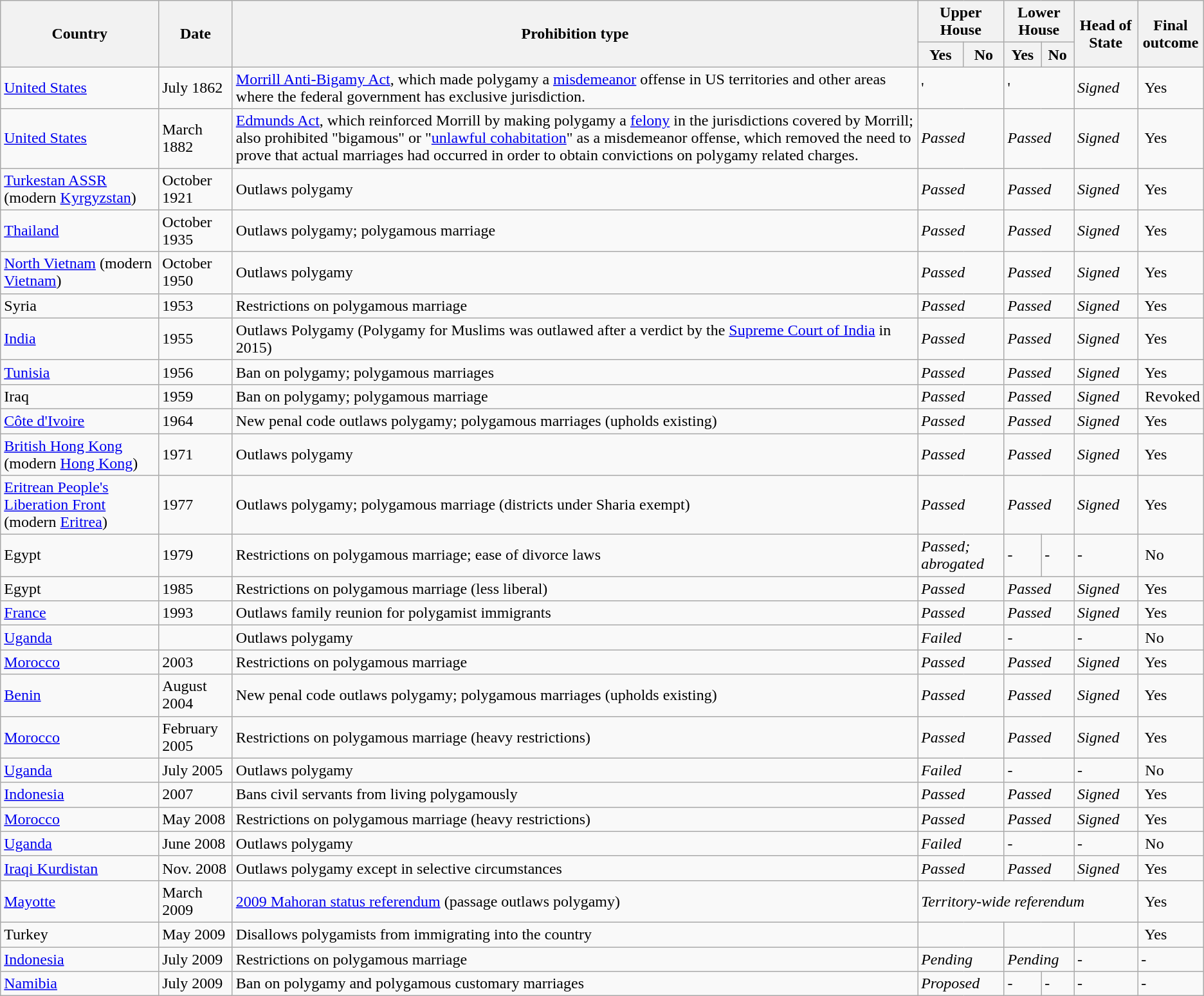<table class="wikitable sortable">
<tr>
<th rowspan=2>Country</th>
<th rowspan=2>Date</th>
<th rowspan=2>Prohibition type</th>
<th colspan=2>Upper House</th>
<th colspan=2>Lower House</th>
<th rowspan=2>Head of State</th>
<th rowspan=2>Final<br>outcome</th>
</tr>
<tr>
<th>Yes</th>
<th>No</th>
<th>Yes</th>
<th>No</th>
</tr>
<tr>
<td> <a href='#'>United States</a></td>
<td>July 1862</td>
<td><a href='#'>Morrill Anti-Bigamy Act</a>, which made polygamy a <a href='#'>misdemeanor</a> offense in US territories and other areas where the federal government has exclusive jurisdiction.</td>
<td colspan=2>'</td>
<td colspan=2>'</td>
<td><em>Signed</em></td>
<td> Yes</td>
</tr>
<tr>
<td> <a href='#'>United States</a></td>
<td>March 1882</td>
<td><a href='#'>Edmunds Act</a>, which reinforced Morrill by making polygamy a <a href='#'>felony</a> in the jurisdictions covered by Morrill; also prohibited "bigamous" or "<a href='#'>unlawful cohabitation</a>" as a misdemeanor offense, which removed the need to prove that actual marriages had occurred in order to obtain convictions on polygamy related charges.</td>
<td colspan=2><em>Passed</em></td>
<td colspan=2><em>Passed</em></td>
<td><em>Signed</em></td>
<td> Yes</td>
</tr>
<tr>
<td> <a href='#'>Turkestan ASSR</a> (modern <a href='#'>Kyrgyzstan</a>)</td>
<td>October 1921</td>
<td>Outlaws polygamy</td>
<td colspan=2><em>Passed</em></td>
<td colspan=2><em>Passed</em></td>
<td><em>Signed</em></td>
<td> Yes</td>
</tr>
<tr>
<td> <a href='#'>Thailand</a></td>
<td>October 1935</td>
<td>Outlaws polygamy; polygamous marriage</td>
<td colspan=2><em>Passed</em></td>
<td colspan=2><em>Passed</em></td>
<td><em>Signed</em></td>
<td> Yes</td>
</tr>
<tr>
<td> <a href='#'>North Vietnam</a> (modern <a href='#'>Vietnam</a>)</td>
<td>October 1950</td>
<td>Outlaws polygamy</td>
<td colspan=2><em>Passed</em></td>
<td colspan=2><em>Passed</em></td>
<td><em>Signed</em></td>
<td> Yes</td>
</tr>
<tr>
<td> Syria</td>
<td>1953</td>
<td>Restrictions on polygamous marriage</td>
<td colspan=2><em>Passed</em></td>
<td colspan=2><em>Passed</em></td>
<td><em>Signed</em></td>
<td> Yes</td>
</tr>
<tr>
<td> <a href='#'>India</a></td>
<td>1955</td>
<td>Outlaws Polygamy (Polygamy for Muslims was outlawed after a verdict by the <a href='#'>Supreme Court of India</a> in 2015)</td>
<td colspan=2><em>Passed</em></td>
<td colspan=2><em>Passed</em></td>
<td><em>Signed</em></td>
<td> Yes</td>
</tr>
<tr>
<td> <a href='#'>Tunisia</a></td>
<td>1956</td>
<td>Ban on polygamy; polygamous marriages</td>
<td colspan=2><em>Passed</em></td>
<td colspan=2><em>Passed</em></td>
<td><em>Signed</em></td>
<td> Yes</td>
</tr>
<tr>
<td> Iraq</td>
<td>1959</td>
<td>Ban on polygamy; polygamous marriage</td>
<td colspan=2><em>Passed</em></td>
<td colspan=2><em>Passed</em></td>
<td><em>Signed</em></td>
<td> Revoked</td>
</tr>
<tr>
<td> <a href='#'>Côte d'Ivoire</a></td>
<td>1964</td>
<td>New penal code outlaws polygamy; polygamous marriages (upholds existing)</td>
<td colspan=2><em>Passed</em></td>
<td colspan=2><em>Passed</em></td>
<td><em>Signed</em></td>
<td> Yes</td>
</tr>
<tr>
<td> <a href='#'>British Hong Kong</a> (modern <a href='#'>Hong Kong</a>)</td>
<td>1971</td>
<td>Outlaws polygamy</td>
<td colspan=2><em>Passed</em></td>
<td colspan=2><em>Passed</em></td>
<td><em>Signed</em></td>
<td> Yes</td>
</tr>
<tr>
<td> <a href='#'>Eritrean People's Liberation Front</a> (modern <a href='#'>Eritrea</a>)</td>
<td>1977</td>
<td>Outlaws polygamy; polygamous marriage (districts under Sharia exempt)</td>
<td colspan=2><em>Passed</em></td>
<td colspan=2><em>Passed</em></td>
<td><em>Signed</em></td>
<td> Yes</td>
</tr>
<tr>
<td> Egypt</td>
<td>1979</td>
<td>Restrictions on polygamous marriage; ease of divorce laws</td>
<td colspan=2><em>Passed; abrogated</em></td>
<td>-</td>
<td>-</td>
<td>-</td>
<td> No</td>
</tr>
<tr>
<td> Egypt</td>
<td>1985</td>
<td>Restrictions on polygamous marriage (less liberal)</td>
<td colspan=2><em>Passed</em></td>
<td colspan=2><em>Passed</em></td>
<td><em>Signed</em></td>
<td> Yes</td>
</tr>
<tr>
<td> <a href='#'>France</a></td>
<td>1993</td>
<td>Outlaws family reunion for polygamist immigrants</td>
<td colspan=2><em>Passed</em></td>
<td colspan=2><em>Passed</em></td>
<td><em>Signed</em></td>
<td> Yes</td>
</tr>
<tr>
<td> <a href='#'>Uganda</a></td>
<td></td>
<td>Outlaws polygamy</td>
<td colspan=2><em>Failed</em></td>
<td colspan=2><em>-</em></td>
<td><em>-</em></td>
<td> No</td>
</tr>
<tr>
<td> <a href='#'>Morocco</a></td>
<td>2003</td>
<td>Restrictions on polygamous marriage</td>
<td colspan=2><em>Passed</em></td>
<td colspan=2><em>Passed</em></td>
<td><em>Signed</em></td>
<td> Yes</td>
</tr>
<tr>
<td> <a href='#'>Benin</a></td>
<td>August 2004</td>
<td>New penal code outlaws polygamy; polygamous marriages (upholds existing)</td>
<td colspan=2><em>Passed</em></td>
<td colspan=2><em>Passed</em></td>
<td><em>Signed</em></td>
<td> Yes</td>
</tr>
<tr>
<td> <a href='#'>Morocco</a></td>
<td>February 2005</td>
<td>Restrictions on polygamous marriage (heavy restrictions)</td>
<td colspan=2><em>Passed</em></td>
<td colspan=2><em>Passed</em></td>
<td><em>Signed</em></td>
<td> Yes</td>
</tr>
<tr>
<td> <a href='#'>Uganda</a></td>
<td>July 2005</td>
<td>Outlaws polygamy</td>
<td colspan=2><em>Failed</em></td>
<td colspan=2><em>-</em></td>
<td><em>-</em></td>
<td> No</td>
</tr>
<tr>
<td> <a href='#'>Indonesia</a></td>
<td>2007</td>
<td>Bans civil servants from living polygamously</td>
<td colspan=2><em>Passed</em></td>
<td colspan=2><em>Passed</em></td>
<td><em>Signed</em></td>
<td> Yes</td>
</tr>
<tr>
<td> <a href='#'>Morocco</a></td>
<td>May 2008</td>
<td>Restrictions on polygamous marriage (heavy restrictions)</td>
<td colspan=2><em>Passed</em></td>
<td colspan=2><em>Passed</em></td>
<td><em>Signed</em></td>
<td> Yes</td>
</tr>
<tr>
<td> <a href='#'>Uganda</a></td>
<td>June 2008</td>
<td>Outlaws polygamy</td>
<td colspan=2><em>Failed</em></td>
<td colspan=2><em>-</em></td>
<td><em>-</em></td>
<td> No</td>
</tr>
<tr>
<td> <a href='#'>Iraqi Kurdistan</a></td>
<td>Nov. 2008</td>
<td>Outlaws polygamy except in selective circumstances</td>
<td colspan=2><em>Passed</em></td>
<td colspan=2><em>Passed</em></td>
<td><em>Signed</em></td>
<td> Yes</td>
</tr>
<tr>
<td> <a href='#'>Mayotte</a></td>
<td>March 2009</td>
<td><a href='#'>2009 Mahoran status referendum</a> (passage outlaws polygamy)</td>
<td colspan=5><em>Territory-wide referendum</em></td>
<td> Yes</td>
</tr>
<tr>
<td> Turkey</td>
<td>May 2009</td>
<td>Disallows polygamists from immigrating into the country</td>
<td colspan=2></td>
<td colspan=2></td>
<td></td>
<td> Yes</td>
</tr>
<tr>
<td> <a href='#'>Indonesia</a></td>
<td>July 2009</td>
<td>Restrictions on polygamous marriage</td>
<td colspan=2><em>Pending</em></td>
<td colspan=2><em>Pending</em></td>
<td><em>-</em></td>
<td><em>-</em></td>
</tr>
<tr>
<td> <a href='#'>Namibia</a></td>
<td>July 2009</td>
<td>Ban on polygamy and polygamous customary marriages</td>
<td colspan=2><em>Proposed</em></td>
<td><em>-</em></td>
<td><em>-</em></td>
<td><em>-</em></td>
<td><em>-</em></td>
</tr>
</table>
